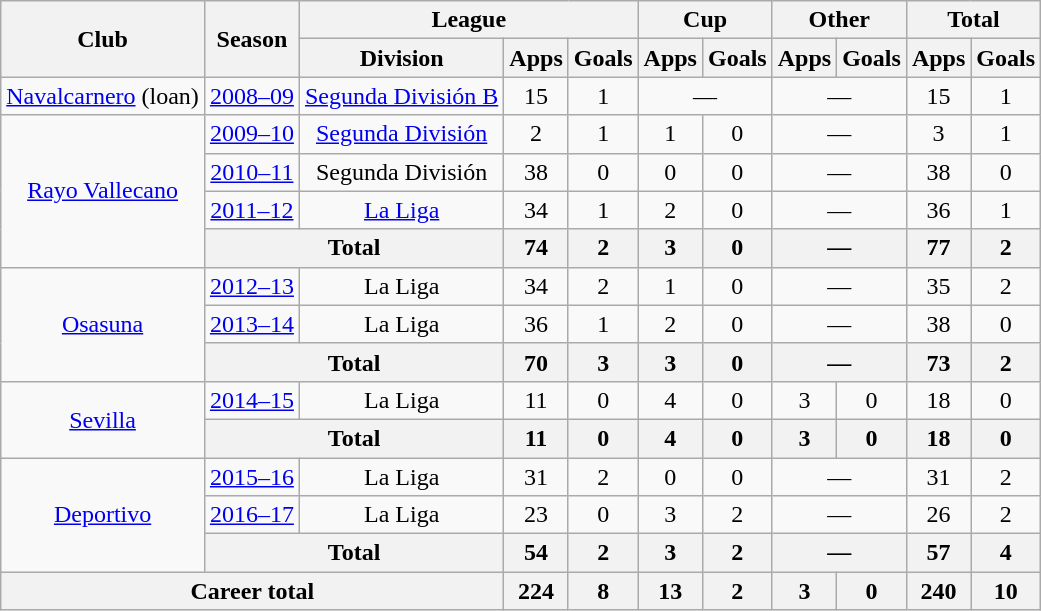<table class="wikitable" style="text-align: center;">
<tr>
<th rowspan="2">Club</th>
<th rowspan="2">Season</th>
<th colspan="3">League</th>
<th colspan="2">Cup</th>
<th colspan="2">Other</th>
<th colspan="2">Total</th>
</tr>
<tr>
<th>Division</th>
<th>Apps</th>
<th>Goals</th>
<th>Apps</th>
<th>Goals</th>
<th>Apps</th>
<th>Goals</th>
<th>Apps</th>
<th>Goals</th>
</tr>
<tr>
<td rowspan="1"><a href='#'>Navalcarnero</a> (loan)</td>
<td><a href='#'>2008–09</a></td>
<td><a href='#'>Segunda División B</a></td>
<td>15</td>
<td>1</td>
<td colspan="2">—</td>
<td colspan="2">—</td>
<td>15</td>
<td>1</td>
</tr>
<tr>
<td rowspan="4"><a href='#'>Rayo Vallecano</a></td>
<td><a href='#'>2009–10</a></td>
<td><a href='#'>Segunda División</a></td>
<td>2</td>
<td>1</td>
<td>1</td>
<td>0</td>
<td colspan="2">—</td>
<td>3</td>
<td>1</td>
</tr>
<tr>
<td><a href='#'>2010–11</a></td>
<td>Segunda División</td>
<td>38</td>
<td>0</td>
<td>0</td>
<td>0</td>
<td colspan="2">—</td>
<td>38</td>
<td>0</td>
</tr>
<tr>
<td><a href='#'>2011–12</a></td>
<td><a href='#'>La Liga</a></td>
<td>34</td>
<td>1</td>
<td>2</td>
<td>0</td>
<td colspan="2">—</td>
<td>36</td>
<td>1</td>
</tr>
<tr>
<th colspan="2">Total</th>
<th>74</th>
<th>2</th>
<th>3</th>
<th>0</th>
<th colspan="2">—</th>
<th>77</th>
<th>2</th>
</tr>
<tr>
<td rowspan="3"><a href='#'>Osasuna</a></td>
<td><a href='#'>2012–13</a></td>
<td>La Liga</td>
<td>34</td>
<td>2</td>
<td>1</td>
<td>0</td>
<td colspan="2">—</td>
<td>35</td>
<td>2</td>
</tr>
<tr>
<td><a href='#'>2013–14</a></td>
<td>La Liga</td>
<td>36</td>
<td>1</td>
<td>2</td>
<td>0</td>
<td colspan="2">—</td>
<td>38</td>
<td>0</td>
</tr>
<tr>
<th colspan="2">Total</th>
<th>70</th>
<th>3</th>
<th>3</th>
<th>0</th>
<th colspan="2">—</th>
<th>73</th>
<th>2</th>
</tr>
<tr>
<td rowspan="2"><a href='#'>Sevilla</a></td>
<td><a href='#'>2014–15</a></td>
<td>La Liga</td>
<td>11</td>
<td>0</td>
<td>4</td>
<td>0</td>
<td>3</td>
<td>0</td>
<td>18</td>
<td>0</td>
</tr>
<tr>
<th colspan="2">Total</th>
<th>11</th>
<th>0</th>
<th>4</th>
<th>0</th>
<th>3</th>
<th>0</th>
<th>18</th>
<th>0</th>
</tr>
<tr>
<td rowspan="3"><a href='#'>Deportivo</a></td>
<td><a href='#'>2015–16</a></td>
<td>La Liga</td>
<td>31</td>
<td>2</td>
<td>0</td>
<td>0</td>
<td colspan="2">—</td>
<td>31</td>
<td>2</td>
</tr>
<tr>
<td><a href='#'>2016–17</a></td>
<td>La Liga</td>
<td>23</td>
<td>0</td>
<td>3</td>
<td>2</td>
<td colspan="2">—</td>
<td>26</td>
<td>2</td>
</tr>
<tr>
<th colspan="2">Total</th>
<th>54</th>
<th>2</th>
<th>3</th>
<th>2</th>
<th colspan="2">—</th>
<th>57</th>
<th>4</th>
</tr>
<tr>
<th colspan="3">Career total</th>
<th>224</th>
<th>8</th>
<th>13</th>
<th>2</th>
<th>3</th>
<th>0</th>
<th>240</th>
<th>10</th>
</tr>
</table>
